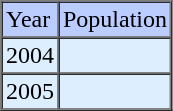<table align="left" border=1 cellspacing="0" cellpadding="2" bgcolor=#DDEEFF>
<tr bgcolor=#BBCCFF>
<td>Year</td>
<td>Population</td>
</tr>
<tr>
<td>2004</td>
<td></td>
</tr>
<tr>
<td>2005</td>
<td></td>
</tr>
</table>
